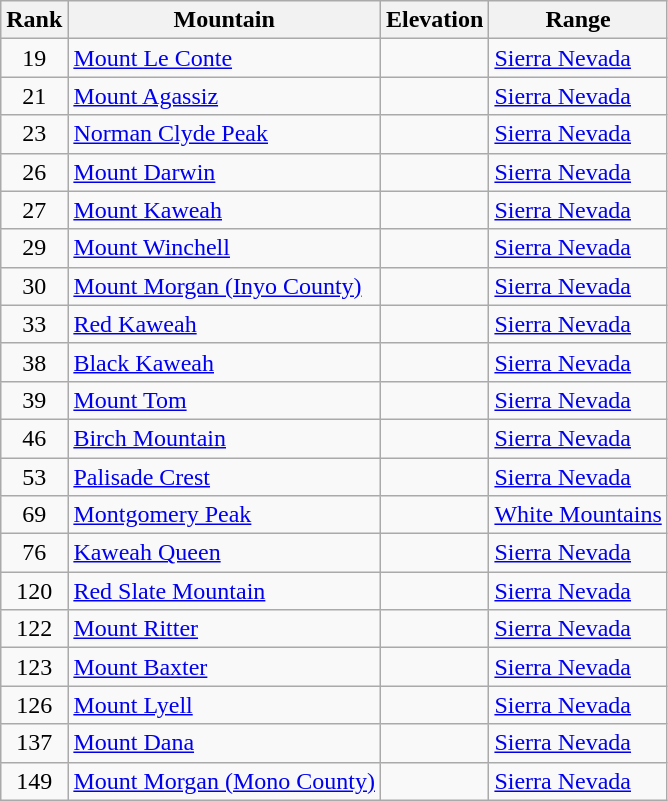<table class="wikitable">
<tr>
<th>Rank</th>
<th>Mountain</th>
<th>Elevation</th>
<th>Range</th>
</tr>
<tr>
<td align=center>19</td>
<td><a href='#'>Mount Le Conte</a></td>
<td></td>
<td><a href='#'>Sierra Nevada</a></td>
</tr>
<tr>
<td align=center>21</td>
<td><a href='#'>Mount Agassiz</a></td>
<td></td>
<td><a href='#'>Sierra Nevada</a></td>
</tr>
<tr>
<td align=center>23</td>
<td><a href='#'>Norman Clyde Peak</a></td>
<td></td>
<td><a href='#'>Sierra Nevada</a></td>
</tr>
<tr>
<td align=center>26</td>
<td><a href='#'>Mount Darwin</a></td>
<td></td>
<td><a href='#'>Sierra Nevada</a></td>
</tr>
<tr>
<td align=center>27</td>
<td><a href='#'>Mount Kaweah</a></td>
<td></td>
<td><a href='#'>Sierra Nevada</a></td>
</tr>
<tr>
<td align=center>29</td>
<td><a href='#'>Mount Winchell</a></td>
<td></td>
<td><a href='#'>Sierra Nevada</a></td>
</tr>
<tr>
<td align=center>30</td>
<td><a href='#'>Mount Morgan (Inyo County)</a></td>
<td></td>
<td><a href='#'>Sierra Nevada</a></td>
</tr>
<tr>
<td align=center>33</td>
<td><a href='#'>Red Kaweah</a></td>
<td></td>
<td><a href='#'>Sierra Nevada</a></td>
</tr>
<tr>
<td align=center>38</td>
<td><a href='#'>Black Kaweah</a></td>
<td></td>
<td><a href='#'>Sierra Nevada</a></td>
</tr>
<tr>
<td align=center>39</td>
<td><a href='#'>Mount Tom</a></td>
<td></td>
<td><a href='#'>Sierra Nevada</a></td>
</tr>
<tr>
<td align=center>46</td>
<td><a href='#'>Birch Mountain</a></td>
<td></td>
<td><a href='#'>Sierra Nevada</a></td>
</tr>
<tr>
<td align=center>53</td>
<td><a href='#'>Palisade Crest</a></td>
<td></td>
<td><a href='#'>Sierra Nevada</a></td>
</tr>
<tr>
<td align=center>69</td>
<td><a href='#'>Montgomery Peak</a></td>
<td></td>
<td><a href='#'>White Mountains</a></td>
</tr>
<tr>
<td align=center>76</td>
<td><a href='#'>Kaweah Queen</a></td>
<td></td>
<td><a href='#'>Sierra Nevada</a></td>
</tr>
<tr>
<td align=center>120</td>
<td><a href='#'>Red Slate Mountain</a></td>
<td></td>
<td><a href='#'>Sierra Nevada</a></td>
</tr>
<tr>
<td align=center>122</td>
<td><a href='#'>Mount Ritter</a></td>
<td></td>
<td><a href='#'>Sierra Nevada</a></td>
</tr>
<tr>
<td align=center>123</td>
<td><a href='#'>Mount Baxter</a></td>
<td></td>
<td><a href='#'>Sierra Nevada</a></td>
</tr>
<tr>
<td align=center>126</td>
<td><a href='#'>Mount Lyell</a></td>
<td></td>
<td><a href='#'>Sierra Nevada</a></td>
</tr>
<tr>
<td align=center>137</td>
<td><a href='#'>Mount Dana</a></td>
<td></td>
<td><a href='#'>Sierra Nevada</a></td>
</tr>
<tr>
<td align=center>149</td>
<td><a href='#'>Mount Morgan (Mono County)</a></td>
<td></td>
<td><a href='#'>Sierra Nevada</a></td>
</tr>
</table>
